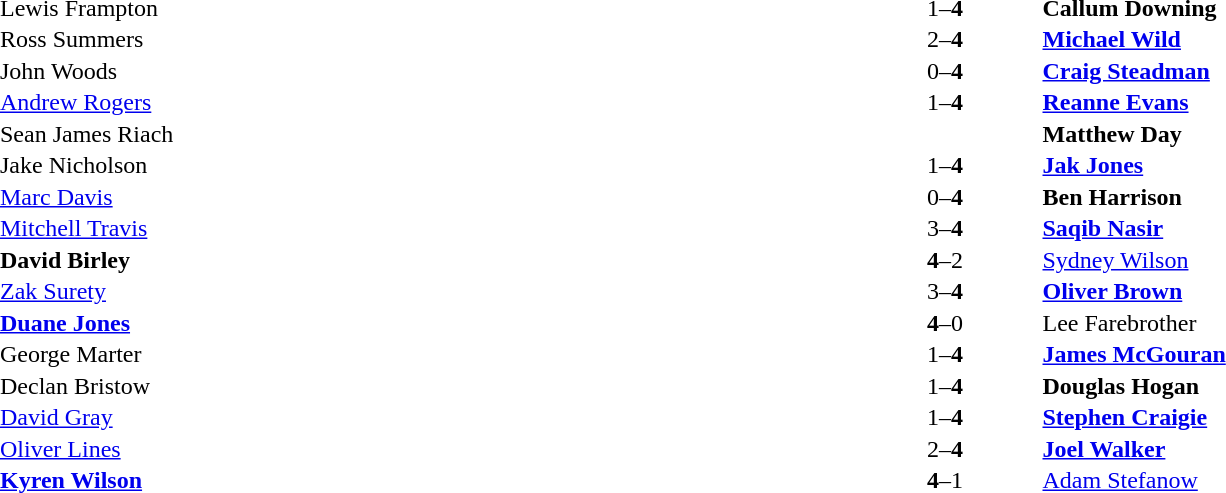<table width="100%" cellspacing="1">
<tr>
<th width=45%></th>
<th width=10%></th>
<th width=45%></th>
</tr>
<tr>
<td> Lewis Frampton</td>
<td align="center">1–<strong>4</strong></td>
<td> <strong>Callum Downing</strong></td>
</tr>
<tr>
<td> Ross Summers</td>
<td align="center">2–<strong>4</strong></td>
<td> <strong><a href='#'>Michael Wild</a></strong></td>
</tr>
<tr>
<td> John Woods</td>
<td align="center">0–<strong>4</strong></td>
<td> <strong><a href='#'>Craig Steadman</a></strong></td>
</tr>
<tr>
<td> <a href='#'>Andrew Rogers</a></td>
<td align="center">1–<strong>4</strong></td>
<td> <strong><a href='#'>Reanne Evans</a></strong></td>
</tr>
<tr>
<td> Sean James Riach</td>
<td align="center"></td>
<td> <strong>Matthew Day</strong></td>
</tr>
<tr>
<td> Jake Nicholson</td>
<td align="center">1–<strong>4</strong></td>
<td> <strong><a href='#'>Jak Jones</a></strong></td>
</tr>
<tr>
<td> <a href='#'>Marc Davis</a></td>
<td align="center">0–<strong>4</strong></td>
<td> <strong>Ben Harrison</strong></td>
</tr>
<tr>
<td> <a href='#'>Mitchell Travis</a></td>
<td align="center">3–<strong>4</strong></td>
<td> <strong><a href='#'>Saqib Nasir</a></strong></td>
</tr>
<tr>
<td> <strong>David Birley</strong></td>
<td align="center"><strong>4</strong>–2</td>
<td> <a href='#'>Sydney Wilson</a></td>
</tr>
<tr>
<td> <a href='#'>Zak Surety</a></td>
<td align="center">3–<strong>4</strong></td>
<td> <strong><a href='#'>Oliver Brown</a></strong></td>
</tr>
<tr>
<td> <strong><a href='#'>Duane Jones</a></strong></td>
<td align="center"><strong>4</strong>–0</td>
<td> Lee Farebrother</td>
</tr>
<tr>
<td> George Marter</td>
<td align="center">1–<strong>4</strong></td>
<td> <strong><a href='#'>James McGouran</a></strong></td>
</tr>
<tr>
<td> Declan Bristow</td>
<td align="center">1–<strong>4</strong></td>
<td> <strong>Douglas Hogan</strong></td>
</tr>
<tr>
<td> <a href='#'>David Gray</a></td>
<td align="center">1–<strong>4</strong></td>
<td> <strong><a href='#'>Stephen Craigie</a></strong></td>
</tr>
<tr>
<td> <a href='#'>Oliver Lines</a></td>
<td align="center">2–<strong>4</strong></td>
<td> <strong><a href='#'>Joel Walker</a></strong></td>
</tr>
<tr>
<td> <strong><a href='#'>Kyren Wilson</a></strong></td>
<td align="center"><strong>4</strong>–1</td>
<td> <a href='#'>Adam Stefanow</a></td>
</tr>
<tr>
</tr>
</table>
